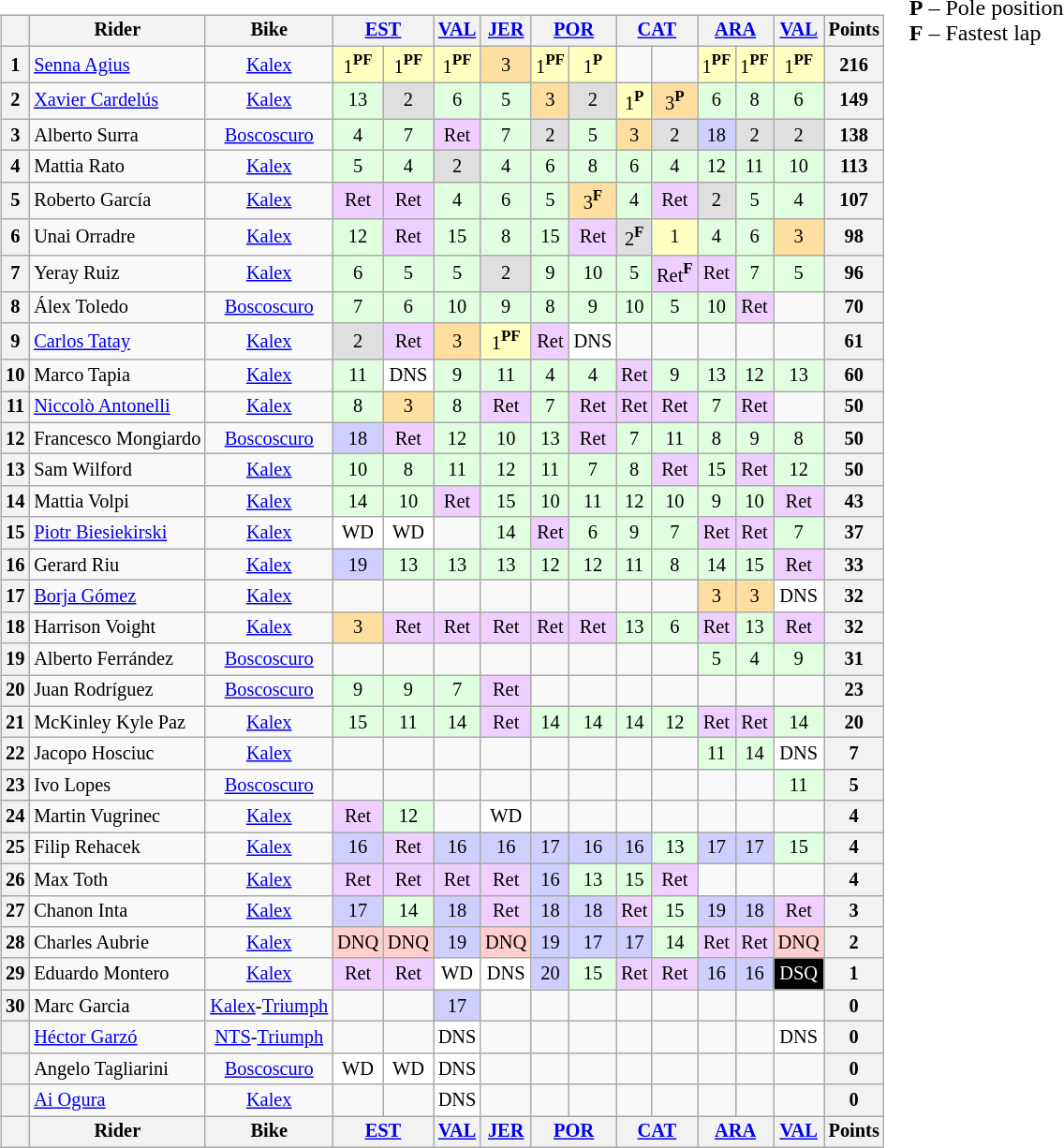<table>
<tr>
<td><br><table class="wikitable" style="font-size:85%; text-align:center;">
<tr>
<th></th>
<th>Rider</th>
<th>Bike</th>
<th colspan=2><a href='#'>EST</a><br></th>
<th colspan=1><a href='#'>VAL</a><br></th>
<th colspan=1><a href='#'>JER</a><br></th>
<th colspan=2><a href='#'>POR</a><br></th>
<th colspan=2><a href='#'>CAT</a><br></th>
<th colspan=2><a href='#'>ARA</a><br></th>
<th colspan=1><a href='#'>VAL</a><br></th>
<th>Points</th>
</tr>
<tr>
<th>1</th>
<td align=left> <a href='#'>Senna Agius</a></td>
<td><a href='#'>Kalex</a></td>
<td style="background:#ffffbf;">1<strong><sup>PF</sup></strong></td>
<td style="background:#ffffbf;">1<strong><sup>PF</sup></strong></td>
<td style="background:#ffffbf;">1<strong><sup>PF</sup></strong></td>
<td style="background:#ffdf9f;">3</td>
<td style="background:#ffffbf;">1<strong><sup>PF</sup></strong></td>
<td style="background:#ffffbf;">1<strong><sup>P</sup></strong></td>
<td></td>
<td></td>
<td style="background:#ffffbf;">1<strong><sup>PF</sup></strong></td>
<td style="background:#ffffbf;">1<strong><sup>PF</sup></strong></td>
<td style="background:#ffffbf;">1<strong><sup>PF</sup></strong></td>
<th>216</th>
</tr>
<tr>
<th>2</th>
<td align="left"> <a href='#'>Xavier Cardelús</a></td>
<td><a href='#'>Kalex</a></td>
<td style="background:#dfffdf;">13</td>
<td style="background:#dfdfdf;">2</td>
<td style="background:#dfffdf;">6</td>
<td style="background:#dfffdf;">5</td>
<td style="background:#FFDF9F;">3</td>
<td style="background:#dfdfdf;">2</td>
<td style="background:#ffffbf;">1<strong><sup>P</sup></strong></td>
<td style="background:#ffdf9f;">3<strong><sup>P</sup></strong></td>
<td style="background:#dfffdf;">6</td>
<td style="background:#dfffdf;">8</td>
<td style="background:#dfffdf;">6</td>
<th>149</th>
</tr>
<tr>
<th>3</th>
<td align="left"> Alberto Surra</td>
<td><a href='#'>Boscoscuro</a></td>
<td style="background:#dfffdf;">4</td>
<td style="background:#dfffdf;">7</td>
<td style="background:#efcfff;">Ret</td>
<td style="background:#dfffdf;">7</td>
<td style="background:#dfdfdf;">2</td>
<td style="background:#dfffdf;">5</td>
<td style="background:#ffdf9f;">3</td>
<td style="background:#dfdfdf;">2</td>
<td style="background:#cfcfff;">18</td>
<td style="background:#dfdfdf;">2</td>
<td style="background:#dfdfdf;">2</td>
<th>138</th>
</tr>
<tr>
<th>4</th>
<td align=left> Mattia Rato</td>
<td><a href='#'>Kalex</a></td>
<td style="background:#dfffdf;">5</td>
<td style="background:#dfffdf;">4</td>
<td style="background:#dfdfdf;">2</td>
<td style="background:#dfffdf;">4</td>
<td style="background:#dfffdf;">6</td>
<td style="background:#dfffdf;">8</td>
<td style="background:#dfffdf;">6</td>
<td style="background:#dfffdf;">4</td>
<td style="background:#dfffdf;">12</td>
<td style="background:#dfffdf;">11</td>
<td style="background:#dfffdf;">10</td>
<th>113</th>
</tr>
<tr>
<th>5</th>
<td align="left"> Roberto García</td>
<td><a href='#'>Kalex</a></td>
<td style="background:#efcfff;">Ret</td>
<td style="background:#efcfff;">Ret</td>
<td style="background:#dfffdf;">4</td>
<td style="background:#dfffdf;">6</td>
<td style="background:#dfffdf;">5</td>
<td style="background:#ffdf9f;">3<strong><sup>F</sup></strong></td>
<td style="background:#dfffdf;">4</td>
<td style="background:#efcfff;">Ret</td>
<td style="background:#dfdfdf;">2</td>
<td style="background:#dfffdf;">5</td>
<td style="background:#dfffdf;">4</td>
<th>107</th>
</tr>
<tr>
<th>6</th>
<td align="left"> Unai Orradre</td>
<td><a href='#'>Kalex</a></td>
<td style="background:#dfffdf;">12</td>
<td style="background:#efcfff;">Ret</td>
<td style="background:#dfffdf;">15</td>
<td style="background:#dfffdf;">8</td>
<td style="background:#dfffdf;">15</td>
<td style="background:#efcfff;">Ret</td>
<td style="background:#dfdfdf;">2<strong><sup>F</sup></strong></td>
<td style="background:#ffffbf;">1</td>
<td style="background:#dfffdf;">4</td>
<td style="background:#dfffdf;">6</td>
<td style="background:#ffdf9f;">3</td>
<th>98</th>
</tr>
<tr>
<th>7</th>
<td align="left"> Yeray Ruiz</td>
<td><a href='#'>Kalex</a></td>
<td style="background:#dfffdf;">6</td>
<td style="background:#dfffdf;">5</td>
<td style="background:#dfffdf;">5</td>
<td style="background:#dfdfdf;">2</td>
<td style="background:#dfffdf;">9</td>
<td style="background:#dfffdf;">10</td>
<td style="background:#dfffdf;">5</td>
<td style="background:#efcfff;">Ret<strong><sup>F</sup></strong></td>
<td style="background:#efcfff;">Ret</td>
<td style="background:#dfffdf;">7</td>
<td style="background:#dfffdf;">5</td>
<th>96</th>
</tr>
<tr>
<th>8</th>
<td align="left"> Álex Toledo</td>
<td><a href='#'>Boscoscuro</a></td>
<td style="background:#dfffdf;">7</td>
<td style="background:#dfffdf;">6</td>
<td style="background:#dfffdf;">10</td>
<td style="background:#dfffdf;">9</td>
<td style="background:#dfffdf;">8</td>
<td style="background:#dfffdf;">9</td>
<td style="background:#dfffdf;">10</td>
<td style="background:#dfffdf;">5</td>
<td style="background:#dfffdf;">10</td>
<td style="background:#efcfff;">Ret</td>
<td></td>
<th>70</th>
</tr>
<tr>
<th>9</th>
<td align="left"> <a href='#'>Carlos Tatay</a></td>
<td><a href='#'>Kalex</a></td>
<td style="background:#dfdfdf;">2</td>
<td style="background:#efcfff;">Ret</td>
<td style="background:#ffdf9f;">3</td>
<td style="background:#ffffbf;">1<strong><sup>PF</sup></strong></td>
<td style="background:#efcfff;">Ret</td>
<td style="background:#ffffff;">DNS</td>
<td></td>
<td></td>
<td></td>
<td></td>
<td></td>
<th>61</th>
</tr>
<tr>
<th>10</th>
<td align="left"> Marco Tapia</td>
<td><a href='#'>Kalex</a></td>
<td style="background:#dfffdf;">11</td>
<td style="background:#ffffff;">DNS</td>
<td style="background:#dfffdf;">9</td>
<td style="background:#dfffdf;">11</td>
<td style="background:#dfffdf;">4</td>
<td style="background:#dfffdf;">4</td>
<td style="background:#efcfff;">Ret</td>
<td style="background:#dfffdf;">9</td>
<td style="background:#dfffdf;">13</td>
<td style="background:#dfffdf;">12</td>
<td style="background:#dfffdf;">13</td>
<th>60</th>
</tr>
<tr>
<th>11</th>
<td align="left"> <a href='#'>Niccolò Antonelli</a></td>
<td><a href='#'>Kalex</a></td>
<td style="background:#dfffdf;">8</td>
<td style="background:#ffdf9f;">3</td>
<td style="background:#dfffdf;">8</td>
<td style="background:#efcfff;">Ret</td>
<td style="background:#dfffdf;">7</td>
<td style="background:#efcfff;">Ret</td>
<td style="background:#efcfff;">Ret</td>
<td style="background:#efcfff;">Ret</td>
<td style="background:#dfffdf;">7</td>
<td style="background:#efcfff;">Ret</td>
<td></td>
<th>50</th>
</tr>
<tr>
<th>12</th>
<td nowrap align="left"> Francesco Mongiardo</td>
<td><a href='#'>Boscoscuro</a></td>
<td style="background:#cfcfff;">18</td>
<td style="background:#efcfff;">Ret</td>
<td style="background:#dfffdf;">12</td>
<td style="background:#dfffdf;">10</td>
<td style="background:#dfffdf;">13</td>
<td style="background:#efcfff;">Ret</td>
<td style="background:#dfffdf;">7</td>
<td style="background:#dfffdf;">11</td>
<td style="background:#dfffdf;">8</td>
<td style="background:#dfffdf;">9</td>
<td style="background:#dfffdf;">8</td>
<th>50</th>
</tr>
<tr>
<th>13</th>
<td align=left> Sam Wilford</td>
<td><a href='#'>Kalex</a></td>
<td style="background:#dfffdf;">10</td>
<td style="background:#dfffdf;">8</td>
<td style="background:#dfffdf;">11</td>
<td style="background:#dfffdf;">12</td>
<td style="background:#dfffdf;">11</td>
<td style="background:#dfffdf;">7</td>
<td style="background:#dfffdf;">8</td>
<td style="background:#efcfff;">Ret</td>
<td style="background:#dfffdf;">15</td>
<td style="background:#efcfff;">Ret</td>
<td style="background:#dfffdf;">12</td>
<th>50</th>
</tr>
<tr>
<th>14</th>
<td align="left"> Mattia Volpi</td>
<td><a href='#'>Kalex</a></td>
<td style="background:#dfffdf;">14</td>
<td style="background:#dfffdf;">10</td>
<td style="background:#efcfff;">Ret</td>
<td style="background:#dfffdf;">15</td>
<td style="background:#dfffdf;">10</td>
<td style="background:#dfffdf;">11</td>
<td style="background:#dfffdf;">12</td>
<td style="background:#dfffdf;">10</td>
<td style="background:#dfffdf;">9</td>
<td style="background:#dfffdf;">10</td>
<td style="background:#efcfff;">Ret</td>
<th>43</th>
</tr>
<tr>
<th>15</th>
<td align="left"> <a href='#'>Piotr Biesiekirski</a></td>
<td><a href='#'>Kalex</a></td>
<td style="background:#ffffff;">WD</td>
<td style="background:#ffffff;">WD</td>
<td></td>
<td style="background:#dfffdf;">14</td>
<td style="background:#efcfff;">Ret</td>
<td style="background:#dfffdf;">6</td>
<td style="background:#dfffdf;">9</td>
<td style="background:#dfffdf;">7</td>
<td style="background:#efcfff;">Ret</td>
<td style="background:#efcfff;">Ret</td>
<td style="background:#dfffdf;">7</td>
<th>37</th>
</tr>
<tr>
<th>16</th>
<td align="left"> Gerard Riu</td>
<td><a href='#'>Kalex</a></td>
<td style="background:#cfcfff;">19</td>
<td style="background:#dfffdf;">13</td>
<td style="background:#dfffdf;">13</td>
<td style="background:#dfffdf;">13</td>
<td style="background:#dfffdf;">12</td>
<td style="background:#dfffdf;">12</td>
<td style="background:#dfffdf;">11</td>
<td style="background:#dfffdf;">8</td>
<td style="background:#dfffdf;">14</td>
<td style="background:#dfffdf;">15</td>
<td style="background:#efcfff;">Ret</td>
<th>33</th>
</tr>
<tr>
<th>17</th>
<td align="left"> <a href='#'>Borja Gómez</a></td>
<td><a href='#'>Kalex</a></td>
<td></td>
<td></td>
<td></td>
<td></td>
<td></td>
<td></td>
<td></td>
<td></td>
<td style="background:#ffdf9f;">3</td>
<td style="background:#ffdf9f;">3</td>
<td style="background:#ffffff;">DNS</td>
<th>32</th>
</tr>
<tr>
<th>18</th>
<td align="left"> Harrison Voight</td>
<td><a href='#'>Kalex</a></td>
<td style="background:#ffdf9f;">3</td>
<td style="background:#efcfff;">Ret</td>
<td style="background:#efcfff;">Ret</td>
<td style="background:#efcfff;">Ret</td>
<td style="background:#efcfff;">Ret</td>
<td style="background:#efcfff;">Ret</td>
<td style="background:#dfffdf;">13</td>
<td style="background:#dfffdf;">6</td>
<td style="background:#efcfff;">Ret</td>
<td style="background:#dfffdf;">13</td>
<td style="background:#efcfff;">Ret</td>
<th>32</th>
</tr>
<tr>
<th>19</th>
<td align="left"> Alberto Ferrández</td>
<td><a href='#'>Boscoscuro</a></td>
<td></td>
<td></td>
<td></td>
<td></td>
<td></td>
<td></td>
<td></td>
<td></td>
<td style="background:#dfffdf;">5</td>
<td style="background:#dfffdf;">4</td>
<td style="background:#dfffdf;">9</td>
<th>31</th>
</tr>
<tr>
<th>20</th>
<td align=left> Juan Rodríguez</td>
<td><a href='#'>Boscoscuro</a></td>
<td style="background:#dfffdf;">9</td>
<td style="background:#dfffdf;">9</td>
<td style="background:#dfffdf;">7</td>
<td style="background:#efcfff;">Ret</td>
<td></td>
<td></td>
<td></td>
<td></td>
<td></td>
<td></td>
<td></td>
<th>23</th>
</tr>
<tr>
<th>21</th>
<td align="left"> McKinley Kyle Paz</td>
<td><a href='#'>Kalex</a></td>
<td style="background:#dfffdf;">15</td>
<td style="background:#dfffdf;">11</td>
<td style="background:#dfffdf;">14</td>
<td style="background:#efcfff;">Ret</td>
<td style="background:#dfffdf;">14</td>
<td style="background:#dfffdf;">14</td>
<td style="background:#dfffdf;">14</td>
<td style="background:#dfffdf;">12</td>
<td style="background:#efcfff;">Ret</td>
<td style="background:#efcfff;">Ret</td>
<td style="background:#dfffdf;">14</td>
<th>20</th>
</tr>
<tr>
<th>22</th>
<td align="left"> Jacopo Hosciuc</td>
<td><a href='#'>Kalex</a></td>
<td></td>
<td></td>
<td></td>
<td></td>
<td></td>
<td></td>
<td></td>
<td></td>
<td style="background:#dfffdf;">11</td>
<td style="background:#dfffdf;">14</td>
<td style="background:#ffffff;">DNS</td>
<th>7</th>
</tr>
<tr>
<th>23</th>
<td align="left"> Ivo Lopes</td>
<td><a href='#'>Boscoscuro</a></td>
<td></td>
<td></td>
<td></td>
<td></td>
<td></td>
<td></td>
<td></td>
<td></td>
<td></td>
<td></td>
<td style="background:#dfffdf;">11</td>
<th>5</th>
</tr>
<tr>
<th>24</th>
<td align=left> Martin Vugrinec</td>
<td><a href='#'>Kalex</a></td>
<td style="background:#efcfff;">Ret</td>
<td style="background:#dfffdf;">12</td>
<td></td>
<td style="background:#ffffff;">WD</td>
<td></td>
<td></td>
<td></td>
<td></td>
<td></td>
<td></td>
<td></td>
<th>4</th>
</tr>
<tr>
<th>25</th>
<td align="left"> Filip Rehacek</td>
<td><a href='#'>Kalex</a></td>
<td style="background:#cfcfff;">16</td>
<td style="background:#efcfff;">Ret</td>
<td style="background:#cfcfff;">16</td>
<td style="background:#cfcfff;">16</td>
<td style="background:#cfcfff;">17</td>
<td style="background:#cfcfff;">16</td>
<td style="background:#cfcfff;">16</td>
<td style="background:#dfffdf;">13</td>
<td style="background:#cfcfff;">17</td>
<td style="background:#cfcfff;">17</td>
<td style="background:#dfffdf;">15</td>
<th>4</th>
</tr>
<tr>
<th>26</th>
<td align="left"> Max Toth</td>
<td><a href='#'>Kalex</a></td>
<td style="background:#efcfff;">Ret</td>
<td style="background:#efcfff;">Ret</td>
<td style="background:#efcfff;">Ret</td>
<td style="background:#efcfff;">Ret</td>
<td style="background:#cfcfff;">16</td>
<td style="background:#dfffdf;">13</td>
<td style="background:#dfffdf;">15</td>
<td style="background:#efcfff;">Ret</td>
<td></td>
<td></td>
<td></td>
<th>4</th>
</tr>
<tr>
<th>27</th>
<td align="left"> Chanon Inta</td>
<td><a href='#'>Kalex</a></td>
<td style="background:#cfcfff;">17</td>
<td style="background:#dfffdf;">14</td>
<td style="background:#cfcfff;">18</td>
<td style="background:#efcfff;">Ret</td>
<td style="background:#cfcfff;">18</td>
<td style="background:#cfcfff;">18</td>
<td style="background:#efcfff;">Ret</td>
<td style="background:#dfffdf;">15</td>
<td style="background:#cfcfff;">19</td>
<td style="background:#cfcfff;">18</td>
<td style="background:#efcfff;">Ret</td>
<th>3</th>
</tr>
<tr>
<th>28</th>
<td align="left"> Charles Aubrie</td>
<td><a href='#'>Kalex</a></td>
<td style="background:#ffcfcf;">DNQ</td>
<td style="background:#ffcfcf;">DNQ</td>
<td style="background:#cfcfff;">19</td>
<td style="background:#ffcfcf;">DNQ</td>
<td style="background:#cfcfff;">19</td>
<td style="background:#cfcfff;">17</td>
<td style="background:#cfcfff;">17</td>
<td style="background:#dfffdf;">14</td>
<td style="background:#efcfff;">Ret</td>
<td style="background:#efcfff;">Ret</td>
<td style="background:#ffcfcf;">DNQ</td>
<th>2</th>
</tr>
<tr>
<th>29</th>
<td align=left> Eduardo Montero</td>
<td><a href='#'>Kalex</a></td>
<td style="background:#efcfff;">Ret</td>
<td style="background:#efcfff;">Ret</td>
<td style="background:#ffffff;">WD</td>
<td style="background:#ffffff;">DNS</td>
<td style="background:#cfcfff;">20</td>
<td style="background:#dfffdf;">15</td>
<td style="background:#efcfff;">Ret</td>
<td style="background:#efcfff;">Ret</td>
<td style="background:#cfcfff;">16</td>
<td style="background:#cfcfff;">16</td>
<td style="background-color:black;color:white">DSQ</td>
<th>1</th>
</tr>
<tr>
<th>30</th>
<td align="left"> Marc Garcia</td>
<td nowrap><a href='#'>Kalex</a>-<a href='#'>Triumph</a></td>
<td></td>
<td></td>
<td style="background:#cfcfff;">17</td>
<td></td>
<td></td>
<td></td>
<td></td>
<td></td>
<td></td>
<td></td>
<td></td>
<th>0</th>
</tr>
<tr>
<th></th>
<td align="left"> <a href='#'>Héctor Garzó</a></td>
<td><a href='#'>NTS</a>-<a href='#'>Triumph</a></td>
<td></td>
<td></td>
<td style="background:#ffffff;">DNS</td>
<td></td>
<td></td>
<td></td>
<td></td>
<td></td>
<td></td>
<td></td>
<td style="background:#ffffff;">DNS</td>
<th>0</th>
</tr>
<tr>
<th></th>
<td align="left"> Angelo Tagliarini</td>
<td><a href='#'>Boscoscuro</a></td>
<td style="background:#ffffff;">WD</td>
<td style="background:#ffffff;">WD</td>
<td style="background:#ffffff;">DNS</td>
<td></td>
<td></td>
<td></td>
<td></td>
<td></td>
<td></td>
<td></td>
<td></td>
<th>0</th>
</tr>
<tr>
<th></th>
<td align="left"> <a href='#'>Ai Ogura</a></td>
<td><a href='#'>Kalex</a></td>
<td></td>
<td></td>
<td style="background:#ffffff;">DNS</td>
<td></td>
<td></td>
<td></td>
<td></td>
<td></td>
<td></td>
<td></td>
<td></td>
<th>0</th>
</tr>
<tr>
<th></th>
<th>Rider</th>
<th>Bike</th>
<th colspan=2><a href='#'>EST</a><br></th>
<th colspan=1><a href='#'>VAL</a><br></th>
<th colspan=1><a href='#'>JER</a><br></th>
<th colspan=2><a href='#'>POR</a><br></th>
<th colspan=2><a href='#'>CAT</a><br></th>
<th colspan=2><a href='#'>ARA</a><br></th>
<th><a href='#'>VAL</a><br></th>
<th>Points</th>
</tr>
</table>
</td>
<td valign="top"><br>
<span><strong>P</strong> – Pole position<br><strong>F</strong> – Fastest lap</span></td>
</tr>
</table>
